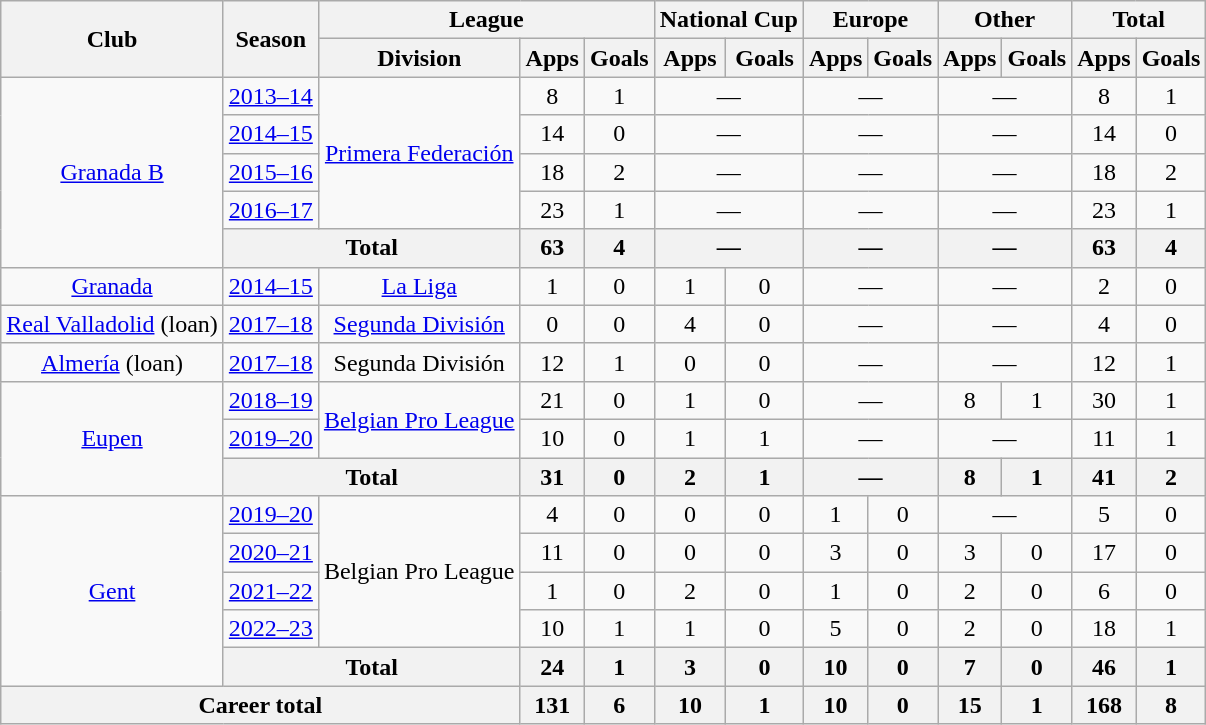<table class="wikitable" style="text-align:center">
<tr>
<th rowspan="2">Club</th>
<th rowspan="2">Season</th>
<th colspan="3">League</th>
<th colspan="2">National Cup</th>
<th colspan="2">Europe</th>
<th colspan="2">Other</th>
<th colspan="2">Total</th>
</tr>
<tr>
<th>Division</th>
<th>Apps</th>
<th>Goals</th>
<th>Apps</th>
<th>Goals</th>
<th>Apps</th>
<th>Goals</th>
<th>Apps</th>
<th>Goals</th>
<th>Apps</th>
<th>Goals</th>
</tr>
<tr>
<td rowspan="5"><a href='#'>Granada B</a></td>
<td><a href='#'>2013–14</a></td>
<td rowspan="4"><a href='#'>Primera Federación</a></td>
<td>8</td>
<td>1</td>
<td colspan="2">—</td>
<td colspan="2">—</td>
<td colspan="2">—</td>
<td>8</td>
<td>1</td>
</tr>
<tr>
<td><a href='#'>2014–15</a></td>
<td>14</td>
<td>0</td>
<td colspan="2">—</td>
<td colspan="2">—</td>
<td colspan="2">—</td>
<td>14</td>
<td>0</td>
</tr>
<tr>
<td><a href='#'>2015–16</a></td>
<td>18</td>
<td>2</td>
<td colspan="2">—</td>
<td colspan="2">—</td>
<td colspan="2">—</td>
<td>18</td>
<td>2</td>
</tr>
<tr>
<td><a href='#'>2016–17</a></td>
<td>23</td>
<td>1</td>
<td colspan="2">—</td>
<td colspan="2">—</td>
<td colspan="2">—</td>
<td>23</td>
<td>1</td>
</tr>
<tr>
<th colspan="2">Total</th>
<th>63</th>
<th>4</th>
<th colspan="2">—</th>
<th colspan="2">—</th>
<th colspan="2">—</th>
<th>63</th>
<th>4</th>
</tr>
<tr>
<td><a href='#'>Granada</a></td>
<td><a href='#'>2014–15</a></td>
<td><a href='#'>La Liga</a></td>
<td>1</td>
<td>0</td>
<td>1</td>
<td>0</td>
<td colspan="2">—</td>
<td colspan="2">—</td>
<td>2</td>
<td>0</td>
</tr>
<tr>
<td><a href='#'>Real Valladolid</a> (loan)</td>
<td><a href='#'>2017–18</a></td>
<td><a href='#'>Segunda División</a></td>
<td>0</td>
<td>0</td>
<td>4</td>
<td>0</td>
<td colspan="2">—</td>
<td colspan="2">—</td>
<td>4</td>
<td>0</td>
</tr>
<tr>
<td><a href='#'>Almería</a> (loan)</td>
<td><a href='#'>2017–18</a></td>
<td>Segunda División</td>
<td>12</td>
<td>1</td>
<td>0</td>
<td>0</td>
<td colspan="2">—</td>
<td colspan="2">—</td>
<td>12</td>
<td>1</td>
</tr>
<tr>
<td rowspan="3"><a href='#'>Eupen</a></td>
<td><a href='#'>2018–19</a></td>
<td rowspan="2"><a href='#'>Belgian Pro League</a></td>
<td>21</td>
<td>0</td>
<td>1</td>
<td>0</td>
<td colspan="2">—</td>
<td>8</td>
<td>1</td>
<td>30</td>
<td>1</td>
</tr>
<tr>
<td><a href='#'>2019–20</a></td>
<td>10</td>
<td>0</td>
<td>1</td>
<td>1</td>
<td colspan="2">—</td>
<td colspan="2">—</td>
<td>11</td>
<td>1</td>
</tr>
<tr>
<th colspan="2">Total</th>
<th>31</th>
<th>0</th>
<th>2</th>
<th>1</th>
<th colspan="2">—</th>
<th>8</th>
<th>1</th>
<th>41</th>
<th>2</th>
</tr>
<tr>
<td rowspan="5"><a href='#'>Gent</a></td>
<td><a href='#'>2019–20</a></td>
<td rowspan="4">Belgian Pro League</td>
<td>4</td>
<td>0</td>
<td>0</td>
<td>0</td>
<td>1</td>
<td>0</td>
<td colspan="2">—</td>
<td>5</td>
<td>0</td>
</tr>
<tr>
<td><a href='#'>2020–21</a></td>
<td>11</td>
<td>0</td>
<td>0</td>
<td>0</td>
<td>3</td>
<td>0</td>
<td>3</td>
<td>0</td>
<td>17</td>
<td>0</td>
</tr>
<tr>
<td><a href='#'>2021–22</a></td>
<td>1</td>
<td>0</td>
<td>2</td>
<td>0</td>
<td>1</td>
<td>0</td>
<td>2</td>
<td>0</td>
<td>6</td>
<td>0</td>
</tr>
<tr>
<td><a href='#'>2022–23</a></td>
<td>10</td>
<td>1</td>
<td>1</td>
<td>0</td>
<td>5</td>
<td>0</td>
<td>2</td>
<td>0</td>
<td>18</td>
<td>1</td>
</tr>
<tr>
<th colspan="2">Total</th>
<th>24</th>
<th>1</th>
<th>3</th>
<th>0</th>
<th>10</th>
<th>0</th>
<th>7</th>
<th>0</th>
<th>46</th>
<th>1</th>
</tr>
<tr>
<th colspan="3">Career total</th>
<th>131</th>
<th>6</th>
<th>10</th>
<th>1</th>
<th>10</th>
<th>0</th>
<th>15</th>
<th>1</th>
<th>168</th>
<th>8</th>
</tr>
</table>
